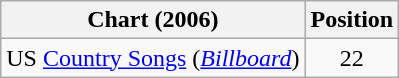<table class="wikitable">
<tr>
<th scope="col">Chart (2006)</th>
<th scope="col">Position</th>
</tr>
<tr>
<td>US <a href='#'>Country Songs</a> (<em><a href='#'>Billboard</a></em>)</td>
<td align="center">22</td>
</tr>
</table>
